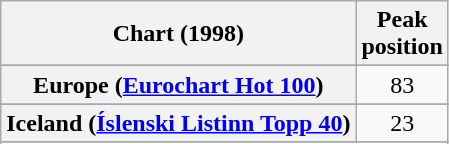<table class="wikitable sortable plainrowheaders" style="text-align:center">
<tr>
<th>Chart (1998)</th>
<th>Peak<br>position</th>
</tr>
<tr>
</tr>
<tr>
</tr>
<tr>
</tr>
<tr>
</tr>
<tr>
</tr>
<tr>
<th scope="row">Europe (<a href='#'>Eurochart Hot 100</a>)</th>
<td>83</td>
</tr>
<tr>
</tr>
<tr>
</tr>
<tr>
<th scope="row">Iceland (<a href='#'>Íslenski Listinn Topp 40</a>)</th>
<td>23</td>
</tr>
<tr>
</tr>
<tr>
</tr>
<tr>
</tr>
<tr>
</tr>
<tr>
</tr>
<tr>
</tr>
<tr>
</tr>
<tr>
</tr>
<tr>
</tr>
</table>
